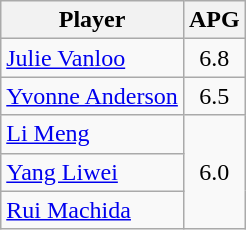<table class="wikitable">
<tr>
<th>Player</th>
<th>APG</th>
</tr>
<tr>
<td> <a href='#'>Julie Vanloo</a></td>
<td align=center>6.8</td>
</tr>
<tr>
<td> <a href='#'>Yvonne Anderson</a></td>
<td align=center>6.5</td>
</tr>
<tr>
<td> <a href='#'>Li Meng</a></td>
<td align=center rowspan=3>6.0</td>
</tr>
<tr>
<td> <a href='#'>Yang Liwei</a></td>
</tr>
<tr>
<td> <a href='#'>Rui Machida</a></td>
</tr>
</table>
